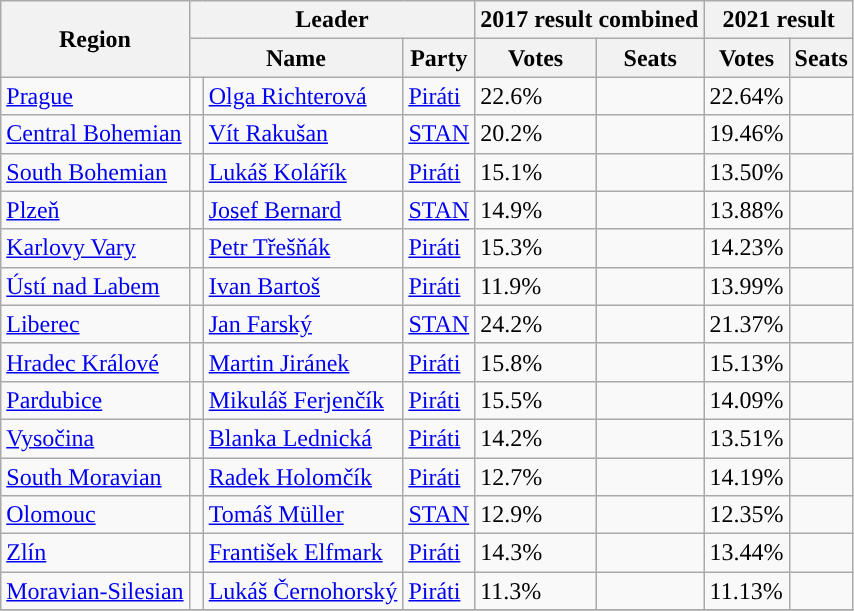<table class="wikitable">
<tr>
<th rowspan=2>Region</th>
<th colspan=3>Leader</th>
<th colspan=2>2017 result combined</th>
<th colspan=2>2021 result</th>
</tr>
<tr>
<th colspan=2>Name</th>
<th>Party</th>
<th>Votes</th>
<th>Seats</th>
<th>Votes</th>
<th>Seats</th>
</tr>
<tr>
<td><a href='#'>Prague</a></td>
<td style="width:2px;background:"></td>
<td><a href='#'>Olga Richterová</a></td>
<td><a href='#'>Piráti</a></td>
<td>22.6%</td>
<td></td>
<td>22.64%</td>
<td></td>
</tr>
<tr>
<td><a href='#'>Central Bohemian</a></td>
<td style="width:2px;background:"></td>
<td><a href='#'>Vít Rakušan</a></td>
<td><a href='#'>STAN</a></td>
<td>20.2%</td>
<td></td>
<td>19.46%</td>
<td></td>
</tr>
<tr>
<td><a href='#'>South Bohemian</a></td>
<td style="width:2px;background:"></td>
<td><a href='#'>Lukáš Kolářík</a></td>
<td><a href='#'>Piráti</a></td>
<td>15.1%</td>
<td></td>
<td>13.50%</td>
<td></td>
</tr>
<tr>
<td><a href='#'>Plzeň</a></td>
<td style="width:2px;background:"></td>
<td><a href='#'>Josef Bernard</a></td>
<td><a href='#'>STAN</a></td>
<td>14.9%</td>
<td></td>
<td>13.88%</td>
<td></td>
</tr>
<tr>
<td><a href='#'>Karlovy Vary</a></td>
<td style="width:2px;background:"></td>
<td><a href='#'>Petr Třešňák</a></td>
<td><a href='#'>Piráti</a></td>
<td>15.3%</td>
<td></td>
<td>14.23%</td>
<td></td>
</tr>
<tr>
<td><a href='#'>Ústí nad Labem</a></td>
<td style="width:2px;background:"></td>
<td><a href='#'>Ivan Bartoš</a></td>
<td><a href='#'>Piráti</a></td>
<td>11.9%</td>
<td></td>
<td>13.99%</td>
<td></td>
</tr>
<tr>
<td><a href='#'>Liberec</a></td>
<td style="width:2px;background:"></td>
<td><a href='#'>Jan Farský</a></td>
<td><a href='#'>STAN</a></td>
<td>24.2%</td>
<td></td>
<td>21.37%</td>
<td></td>
</tr>
<tr>
<td><a href='#'>Hradec Králové</a></td>
<td style="width:2px;background:"></td>
<td><a href='#'>Martin Jiránek</a></td>
<td><a href='#'>Piráti</a></td>
<td>15.8%</td>
<td></td>
<td>15.13%</td>
<td></td>
</tr>
<tr>
<td><a href='#'>Pardubice</a></td>
<td style="width:2px;background:"></td>
<td><a href='#'>Mikuláš Ferjenčík</a></td>
<td><a href='#'>Piráti</a></td>
<td>15.5%</td>
<td></td>
<td>14.09%</td>
<td></td>
</tr>
<tr>
<td><a href='#'>Vysočina</a></td>
<td style="width:2px;background:"></td>
<td><a href='#'>Blanka Lednická</a></td>
<td><a href='#'>Piráti</a></td>
<td>14.2%</td>
<td></td>
<td>13.51%</td>
<td></td>
</tr>
<tr>
<td><a href='#'>South Moravian</a></td>
<td style="width:2px;background:"></td>
<td><a href='#'>Radek Holomčík</a></td>
<td><a href='#'>Piráti</a></td>
<td>12.7%</td>
<td></td>
<td>14.19%</td>
<td></td>
</tr>
<tr>
<td><a href='#'>Olomouc</a></td>
<td style="width:2px;background:"></td>
<td><a href='#'>Tomáš Müller</a></td>
<td><a href='#'>STAN</a></td>
<td>12.9%</td>
<td></td>
<td>12.35%</td>
<td></td>
</tr>
<tr>
<td><a href='#'>Zlín</a></td>
<td style="width:2px;background:"></td>
<td><a href='#'>František Elfmark</a></td>
<td><a href='#'>Piráti</a></td>
<td>14.3%</td>
<td></td>
<td>13.44%</td>
<td></td>
</tr>
<tr>
<td><a href='#'>Moravian-Silesian</a></td>
<td style="width:2px;background:"></td>
<td><a href='#'>Lukáš Černohorský</a></td>
<td><a href='#'>Piráti</a></td>
<td>11.3%</td>
<td></td>
<td>11.13%</td>
<td></td>
</tr>
<tr>
</tr>
</table>
